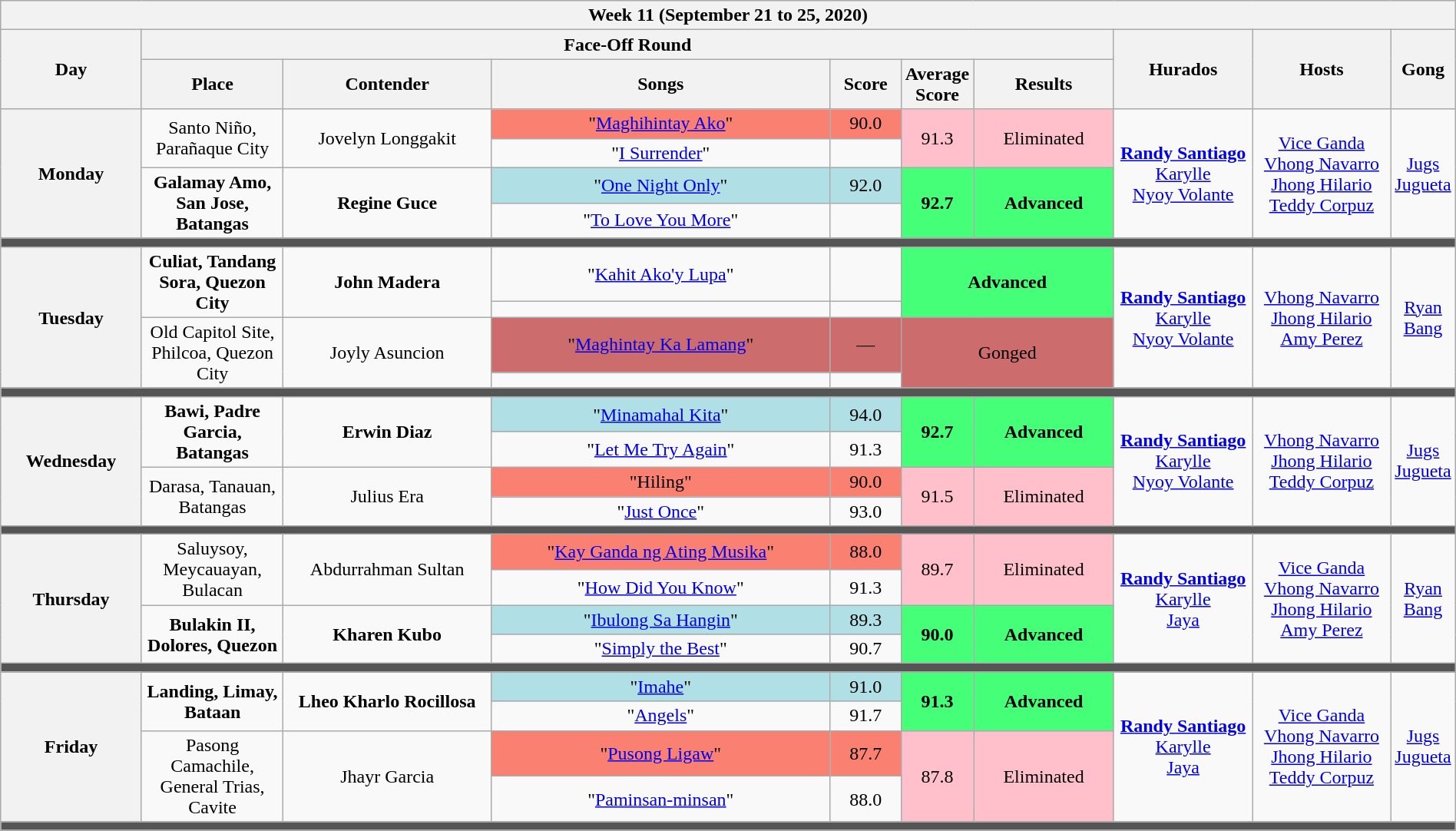<table class="wikitable mw-collapsible mw-collapsed"" style="text-align:center; width:100%">
<tr>
<th colspan="10">Week 11 (September 21 to 25, 2020)</th>
</tr>
<tr>
<th rowspan="2" width="10%">Day</th>
<th colspan="6">Face-Off Round</th>
<th rowspan="2" width="10%">Hurados</th>
<th rowspan="2" width="10%">Hosts</th>
<th rowspan="2" width="05%">Gong</th>
</tr>
<tr>
<th width="10%">Place</th>
<th width="15%">Contender</th>
<th width="25%">Songs</th>
<th width="05%">Score</th>
<th width="05%">Average Score</th>
<th width="10%">Results</th>
</tr>
<tr>
<th rowspan="4">Monday<br><small></small></th>
<td rowspan="2" style="background:__;">Santo Niño, Parañaque City</td>
<td rowspan="2" style="background:__;">Jovelyn Longgakit</td>
<td style="background:#FA8072;">"<a href='#'>Maghihintay Ako</a>"</td>
<td style="background:#FA8072;">90.0</td>
<td rowspan="2" style="background:pink;">91.3</td>
<td rowspan="2" style="background:pink;">Eliminated</td>
<td rowspan="4"><strong><a href='#'>Randy Santiago</a></strong><br> <a href='#'>Karylle</a> <br> <a href='#'>Nyoy Volante</a></td>
<td rowspan="4"><a href='#'>Vice Ganda</a><br><a href='#'>Vhong Navarro</a><br><a href='#'>Jhong Hilario</a><br><a href='#'>Teddy Corpuz</a></td>
<td rowspan="4"><a href='#'>Jugs Jugueta</a></td>
</tr>
<tr>
<td>"<a href='#'>I Surrender</a>"</td>
<td></td>
</tr>
<tr>
<td rowspan="2" style="background:#;"><strong>Galamay Amo, San Jose, Batangas</strong></td>
<td rowspan="2" style="background:#;"><strong>Regine Guce</strong></td>
<td style="background:#B0E0E6;">"<a href='#'>One Night Only</a>"</td>
<td style="background:#B0E0E6;">92.0</td>
<td rowspan="2" style="background:#44ff77;"><strong>92.7</strong></td>
<td rowspan="2" style="background:#44ff77;"><strong>Advanced</strong></td>
</tr>
<tr>
<td>"<a href='#'>To Love You More</a>"</td>
<td></td>
</tr>
<tr>
<th colspan="10" style="background:#555;"></th>
</tr>
<tr>
<th rowspan="4">Tuesday<br><small></small></th>
<td rowspan="2" style="background:__;"><strong>Culiat, Tandang Sora, Quezon City</strong></td>
<td rowspan="2" style="background:__;"><strong>John Madera</strong></td>
<td style="background:__;">"<a href='#'>Kahit Ako'y Lupa</a>"</td>
<td></td>
<td rowspan= "2" colspan="2" style="background:#44ff77;"><strong>Advanced</strong></td>
<td rowspan="4"><strong><a href='#'>Randy Santiago</a></strong><br> <a href='#'>Karylle</a> <br> <a href='#'>Nyoy Volante</a></td>
<td rowspan="4"><a href='#'>Vhong Navarro</a><br><a href='#'>Jhong Hilario</a><br><a href='#'>Amy Perez</a></td>
<td rowspan="4"><a href='#'>Ryan Bang</a></td>
</tr>
<tr>
<td></td>
<td></td>
</tr>
<tr>
<td rowspan="2" style="background:#;">Old Capitol Site, Philcoa, Quezon City</td>
<td rowspan="2" style="background:#;">Joyly Asuncion</td>
<td style="background:#CD6C6C;">"<a href='#'>Maghintay Ka Lamang</a>"</td>
<td style="background:#CD6C6C;">—</td>
<td rowspan= "2" colspan="2" style="background:#CD6C6C;">Gonged</td>
</tr>
<tr>
<td></td>
<td></td>
</tr>
<tr>
<th colspan="10" style="background:#555;"></th>
</tr>
<tr>
<th rowspan="4">Wednesday<br><small></small></th>
<td rowspan="2" style="background:__;"><strong>Bawi, Padre Garcia, Batangas</strong></td>
<td rowspan="2" style="background:__;"><strong>Erwin Diaz</strong></td>
<td style="background:#B0E0E6;">"<a href='#'>Minamahal Kita</a>"</td>
<td style="background:#B0E0E6;">94.0</td>
<td rowspan="2" style="background:#44ff77;"><strong>92.7</strong></td>
<td rowspan="2" style="background:#44ff77;"><strong>Advanced</strong></td>
<td rowspan="4"><strong><a href='#'>Randy Santiago</a></strong><br> <a href='#'>Karylle</a> <br> <a href='#'>Nyoy Volante</a></td>
<td rowspan="4"><a href='#'>Vhong Navarro</a><br><a href='#'>Jhong Hilario</a><br><a href='#'>Teddy Corpuz</a></td>
<td rowspan="4"><a href='#'>Jugs Jugueta</a></td>
</tr>
<tr>
<td>"<a href='#'>Let Me Try Again</a>"</td>
<td>91.3</td>
</tr>
<tr>
<td rowspan="2" style="background:#;">Darasa, Tanauan, Batangas</td>
<td rowspan="2" style="background:#;">Julius Era</td>
<td style="background:#FA8072;">"Hiling"</td>
<td style="background:#FA8072;">90.0</td>
<td rowspan="2" style="background:pink;">91.5</td>
<td rowspan="2" style="background:pink;">Eliminated</td>
</tr>
<tr>
<td>"<a href='#'>Just Once</a>"</td>
<td>93.0</td>
</tr>
<tr>
<th colspan="10" style="background:#555;"></th>
</tr>
<tr>
<th rowspan="4">Thursday<br><small></small></th>
<td rowspan="2" style="background:__;">Saluysoy, Meycauayan, Bulacan</td>
<td rowspan="2" style="background:__;">Abdurrahman Sultan</td>
<td style="background:#FA8072;">"<a href='#'>Kay Ganda ng Ating Musika</a>"</td>
<td style="background:#FA8072;">88.0</td>
<td rowspan="2" style="background:pink;">89.7</td>
<td rowspan="2" style="background:pink;">Eliminated</td>
<td rowspan="4"><strong><a href='#'>Randy Santiago</a></strong><br> <a href='#'>Karylle</a> <br> <a href='#'>Jaya</a></td>
<td rowspan="4"><a href='#'>Vice Ganda</a><br><a href='#'>Vhong Navarro</a><br><a href='#'>Jhong Hilario</a><br><a href='#'>Amy Perez</a></td>
<td rowspan="4"><a href='#'>Ryan Bang</a></td>
</tr>
<tr>
<td>"<a href='#'>How Did You Know</a>"</td>
<td>91.3</td>
</tr>
<tr>
<td rowspan="2" style="background:#;"><strong>Bulakin II, Dolores, Quezon</strong></td>
<td rowspan="2" style="background:#;"><strong>Kharen Kubo</strong></td>
<td style="background:#B0E0E6;">"<a href='#'>Ibulong Sa Hangin</a>"</td>
<td style="background:#B0E0E6;">89.3</td>
<td rowspan="2" style="background:#44ff77;"><strong>90.0</strong></td>
<td rowspan="2" style="background:#44ff77;"><strong>Advanced</strong></td>
</tr>
<tr>
<td>"<a href='#'>Simply the Best</a>"</td>
<td>90.7</td>
</tr>
<tr>
<th colspan="10" style="background:#555;"></th>
</tr>
<tr>
<th rowspan="4">Friday<br><small></small></th>
<td rowspan="2" style="background:__;"><strong>Landing, Limay, Bataan</strong></td>
<td rowspan="2" style="background:__;"><strong>Lheo Kharlo Rocillosa</strong></td>
<td style="background:#B0E0E6;">"<a href='#'>Imahe</a>"</td>
<td style="background:#B0E0E6;">91.0</td>
<td rowspan="2" style="background:#44ff77;"><strong>91.3</strong></td>
<td rowspan="2" style="background:#44ff77;"><strong>Advanced</strong></td>
<td rowspan="4"><strong><a href='#'>Randy Santiago</a></strong><br> <a href='#'>Karylle</a> <br> <a href='#'>Jaya</a></td>
<td rowspan="4"><a href='#'>Vice Ganda</a><br><a href='#'>Vhong Navarro</a><br><a href='#'>Jhong Hilario</a><br><a href='#'>Teddy Corpuz</a></td>
<td rowspan="4"><a href='#'>Jugs Jugueta</a></td>
</tr>
<tr>
<td>"<a href='#'>Angels</a>"</td>
<td>91.7</td>
</tr>
<tr>
<td rowspan="2" style="background:#;">Pasong Camachile, General Trias, Cavite</td>
<td rowspan="2" style="background:#;">Jhayr Garcia</td>
<td style="background:#FA8072;">"<a href='#'>Pusong Ligaw</a>"</td>
<td style="background:#FA8072;">87.7</td>
<td rowspan="2" style="background:pink;">87.8</td>
<td rowspan="2" style="background:pink;">Eliminated</td>
</tr>
<tr>
<td>"<a href='#'>Paminsan-minsan</a>"</td>
<td>88.0</td>
</tr>
<tr>
<th colspan="10" style="background:#555;"></th>
</tr>
<tr>
</tr>
</table>
